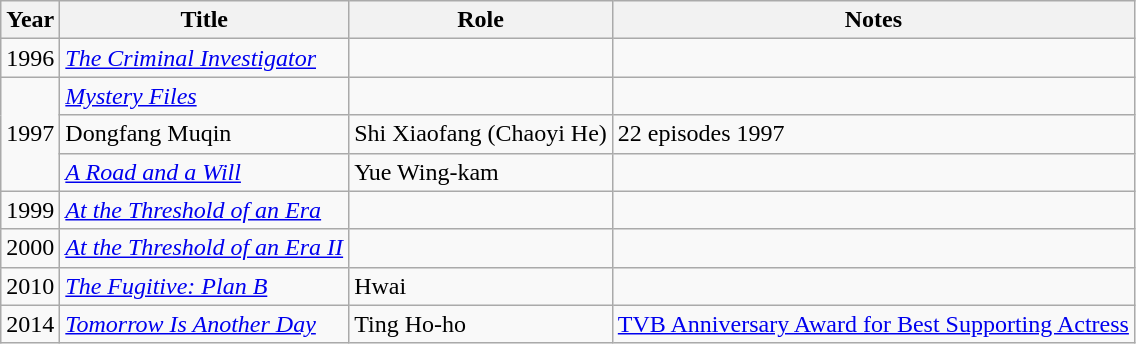<table class="wikitable sortable">
<tr>
<th>Year</th>
<th>Title</th>
<th>Role</th>
<th class="unsortable">Notes</th>
</tr>
<tr>
<td>1996</td>
<td><em><a href='#'>The Criminal Investigator</a></em></td>
<td></td>
<td></td>
</tr>
<tr>
<td rowspan=3>1997</td>
<td><em><a href='#'>Mystery Files</a></em></td>
<td></td>
<td></td>
</tr>
<tr>
<td>Dongfang Muqin</td>
<td>Shi Xiaofang (Chaoyi He)</td>
<td>22 episodes 1997</td>
</tr>
<tr>
<td><em><a href='#'>A Road and a Will</a></em></td>
<td>Yue Wing-kam</td>
<td></td>
</tr>
<tr>
<td>1999</td>
<td><em><a href='#'>At the Threshold of an Era</a></em></td>
<td></td>
<td></td>
</tr>
<tr>
<td>2000</td>
<td><em><a href='#'>At the Threshold of an Era II</a></em></td>
<td></td>
<td></td>
</tr>
<tr>
<td>2010</td>
<td><em><a href='#'>The Fugitive: Plan B</a></em></td>
<td>Hwai</td>
<td></td>
</tr>
<tr>
<td>2014</td>
<td><em><a href='#'>Tomorrow Is Another Day</a></em></td>
<td>Ting Ho-ho</td>
<td><a href='#'>TVB Anniversary Award for Best Supporting Actress</a></td>
</tr>
</table>
